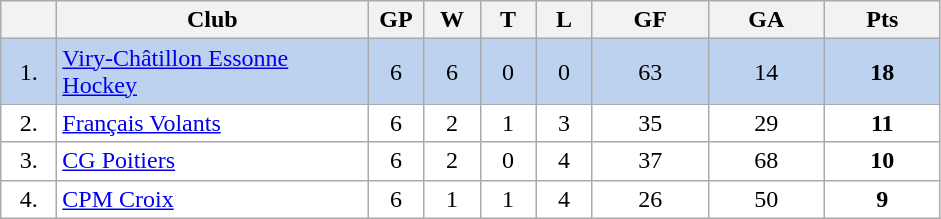<table class="wikitable">
<tr>
<th width="30"></th>
<th width="200">Club</th>
<th width="30">GP</th>
<th width="30">W</th>
<th width="30">T</th>
<th width="30">L</th>
<th width="70">GF</th>
<th width="70">GA</th>
<th width="70">Pts</th>
</tr>
<tr bgcolor="#BCD2EE" align="center">
<td>1.</td>
<td align="left"><a href='#'>Viry-Châtillon Essonne Hockey</a></td>
<td>6</td>
<td>6</td>
<td>0</td>
<td>0</td>
<td>63</td>
<td>14</td>
<td><strong>18</strong></td>
</tr>
<tr bgcolor="#FFFFFF" align="center">
<td>2.</td>
<td align="left"><a href='#'>Français Volants</a></td>
<td>6</td>
<td>2</td>
<td>1</td>
<td>3</td>
<td>35</td>
<td>29</td>
<td><strong>11</strong></td>
</tr>
<tr bgcolor="#FFFFFF" align="center">
<td>3.</td>
<td align="left"><a href='#'>CG Poitiers</a></td>
<td>6</td>
<td>2</td>
<td>0</td>
<td>4</td>
<td>37</td>
<td>68</td>
<td><strong>10</strong></td>
</tr>
<tr bgcolor="#FFFFFF" align="center">
<td>4.</td>
<td align="left"><a href='#'>CPM Croix</a></td>
<td>6</td>
<td>1</td>
<td>1</td>
<td>4</td>
<td>26</td>
<td>50</td>
<td><strong>9</strong></td>
</tr>
</table>
